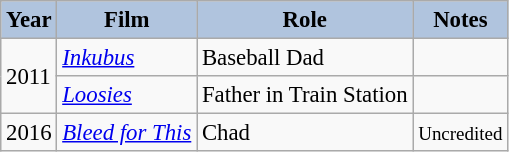<table class="wikitable" style="font-size:95%;">
<tr>
<th style="background:#B0C4DE;">Year</th>
<th style="background:#B0C4DE;">Film</th>
<th style="background:#B0C4DE;">Role</th>
<th style="background:#B0C4DE;">Notes</th>
</tr>
<tr>
<td rowspan=2>2011</td>
<td><em><a href='#'>Inkubus</a></em></td>
<td>Baseball Dad</td>
<td></td>
</tr>
<tr>
<td><em><a href='#'>Loosies</a></em></td>
<td>Father in Train Station</td>
<td></td>
</tr>
<tr>
<td>2016</td>
<td><em><a href='#'>Bleed for This</a></em></td>
<td>Chad</td>
<td><small>Uncredited</small></td>
</tr>
</table>
